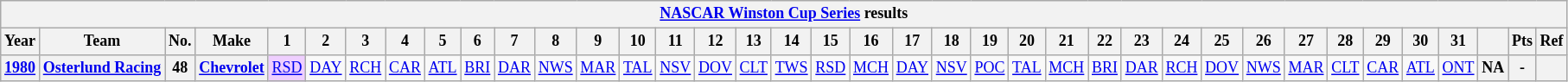<table class="wikitable" style="text-align:center; font-size:75%">
<tr>
<th colspan=45><a href='#'>NASCAR Winston Cup Series</a> results</th>
</tr>
<tr>
<th>Year</th>
<th>Team</th>
<th>No.</th>
<th>Make</th>
<th>1</th>
<th>2</th>
<th>3</th>
<th>4</th>
<th>5</th>
<th>6</th>
<th>7</th>
<th>8</th>
<th>9</th>
<th>10</th>
<th>11</th>
<th>12</th>
<th>13</th>
<th>14</th>
<th>15</th>
<th>16</th>
<th>17</th>
<th>18</th>
<th>19</th>
<th>20</th>
<th>21</th>
<th>22</th>
<th>23</th>
<th>24</th>
<th>25</th>
<th>26</th>
<th>27</th>
<th>28</th>
<th>29</th>
<th>30</th>
<th>31</th>
<th></th>
<th>Pts</th>
<th>Ref</th>
</tr>
<tr>
<th><a href='#'>1980</a></th>
<th><a href='#'>Osterlund Racing</a></th>
<th>48</th>
<th><a href='#'>Chevrolet</a></th>
<td style="background:#EFCFFF;"><a href='#'>RSD</a><br></td>
<td><a href='#'>DAY</a></td>
<td><a href='#'>RCH</a></td>
<td><a href='#'>CAR</a></td>
<td><a href='#'>ATL</a></td>
<td><a href='#'>BRI</a></td>
<td><a href='#'>DAR</a></td>
<td><a href='#'>NWS</a></td>
<td><a href='#'>MAR</a></td>
<td><a href='#'>TAL</a></td>
<td><a href='#'>NSV</a></td>
<td><a href='#'>DOV</a></td>
<td><a href='#'>CLT</a></td>
<td><a href='#'>TWS</a></td>
<td><a href='#'>RSD</a></td>
<td><a href='#'>MCH</a></td>
<td><a href='#'>DAY</a></td>
<td><a href='#'>NSV</a></td>
<td><a href='#'>POC</a></td>
<td><a href='#'>TAL</a></td>
<td><a href='#'>MCH</a></td>
<td><a href='#'>BRI</a></td>
<td><a href='#'>DAR</a></td>
<td><a href='#'>RCH</a></td>
<td><a href='#'>DOV</a></td>
<td><a href='#'>NWS</a></td>
<td><a href='#'>MAR</a></td>
<td><a href='#'>CLT</a></td>
<td><a href='#'>CAR</a></td>
<td><a href='#'>ATL</a></td>
<td><a href='#'>ONT</a></td>
<th>NA</th>
<th>-</th>
<th></th>
</tr>
</table>
